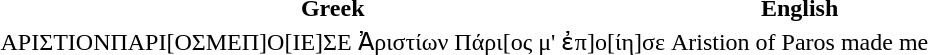<table>
<tr>
<th colspan="2">Greek</th>
<th>English</th>
</tr>
<tr>
<td>ΑΡΙΣΤΙΟΝΠΑΡΙ[ΟΣΜΕΠ]Ο[ΙΕ]ΣΕ</td>
<td>Ἀριστίων Πάρι[ος μ' ἐπ]ο[ίη]σε</td>
<td>Aristion of Paros made me</td>
</tr>
</table>
